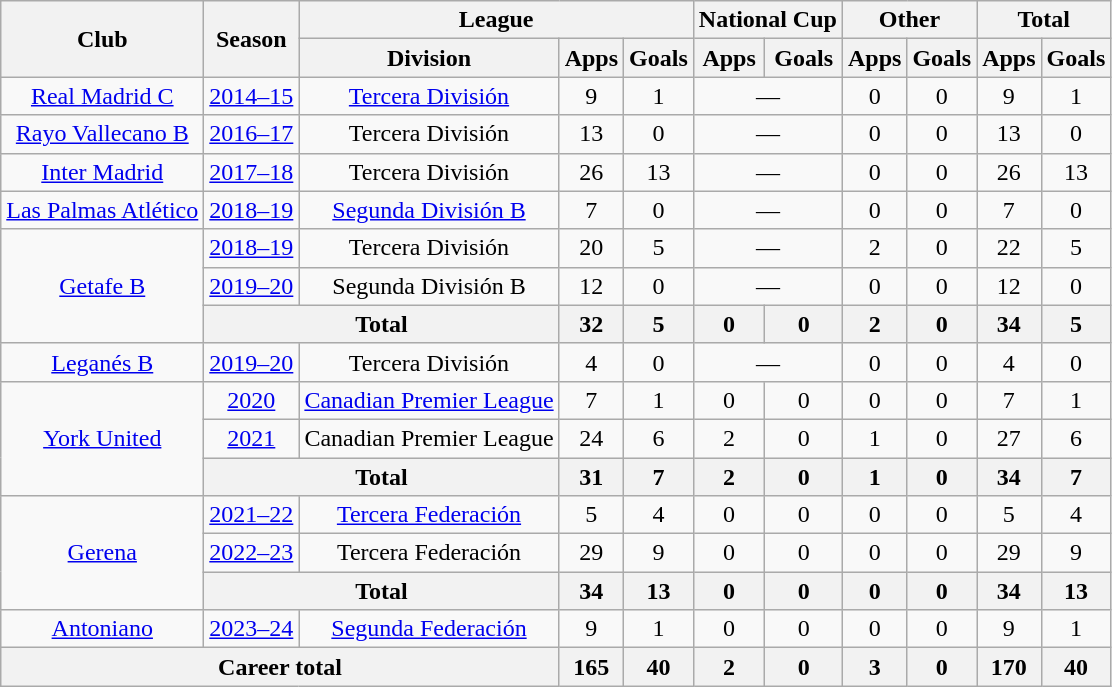<table class="wikitable" style="text-align:center">
<tr>
<th rowspan="2">Club</th>
<th rowspan="2">Season</th>
<th colspan="3">League</th>
<th colspan="2">National Cup</th>
<th colspan="2">Other</th>
<th colspan="2">Total</th>
</tr>
<tr>
<th>Division</th>
<th>Apps</th>
<th>Goals</th>
<th>Apps</th>
<th>Goals</th>
<th>Apps</th>
<th>Goals</th>
<th>Apps</th>
<th>Goals</th>
</tr>
<tr>
<td><a href='#'>Real Madrid C</a></td>
<td><a href='#'>2014–15</a></td>
<td><a href='#'>Tercera División</a></td>
<td>9</td>
<td>1</td>
<td colspan="2">—</td>
<td>0</td>
<td>0</td>
<td>9</td>
<td>1</td>
</tr>
<tr>
<td><a href='#'>Rayo Vallecano B</a></td>
<td><a href='#'>2016–17</a></td>
<td>Tercera División</td>
<td>13</td>
<td>0</td>
<td colspan="2">—</td>
<td>0</td>
<td>0</td>
<td>13</td>
<td>0</td>
</tr>
<tr>
<td><a href='#'>Inter Madrid</a></td>
<td><a href='#'>2017–18</a></td>
<td>Tercera División</td>
<td>26</td>
<td>13</td>
<td colspan="2">—</td>
<td>0</td>
<td>0</td>
<td>26</td>
<td>13</td>
</tr>
<tr>
<td><a href='#'>Las Palmas Atlético</a></td>
<td><a href='#'>2018–19</a></td>
<td><a href='#'>Segunda División B</a></td>
<td>7</td>
<td>0</td>
<td colspan="2">—</td>
<td>0</td>
<td>0</td>
<td>7</td>
<td>0</td>
</tr>
<tr>
<td rowspan="3"><a href='#'>Getafe B</a></td>
<td><a href='#'>2018–19</a></td>
<td>Tercera División</td>
<td>20</td>
<td>5</td>
<td colspan="2">—</td>
<td>2</td>
<td>0</td>
<td>22</td>
<td>5</td>
</tr>
<tr>
<td><a href='#'>2019–20</a></td>
<td>Segunda División B</td>
<td>12</td>
<td>0</td>
<td colspan="2">—</td>
<td>0</td>
<td>0</td>
<td>12</td>
<td>0</td>
</tr>
<tr>
<th colspan="2">Total</th>
<th>32</th>
<th>5</th>
<th>0</th>
<th>0</th>
<th>2</th>
<th>0</th>
<th>34</th>
<th>5</th>
</tr>
<tr>
<td><a href='#'>Leganés B</a></td>
<td><a href='#'>2019–20</a></td>
<td>Tercera División</td>
<td>4</td>
<td>0</td>
<td colspan="2">—</td>
<td>0</td>
<td>0</td>
<td>4</td>
<td>0</td>
</tr>
<tr>
<td rowspan="3"><a href='#'>York United</a></td>
<td><a href='#'>2020</a></td>
<td><a href='#'>Canadian Premier League</a></td>
<td>7</td>
<td>1</td>
<td>0</td>
<td>0</td>
<td>0</td>
<td>0</td>
<td>7</td>
<td>1</td>
</tr>
<tr>
<td><a href='#'>2021</a></td>
<td>Canadian Premier League</td>
<td>24</td>
<td>6</td>
<td>2</td>
<td>0</td>
<td>1</td>
<td>0</td>
<td>27</td>
<td>6</td>
</tr>
<tr>
<th colspan="2">Total</th>
<th>31</th>
<th>7</th>
<th>2</th>
<th>0</th>
<th>1</th>
<th>0</th>
<th>34</th>
<th>7</th>
</tr>
<tr>
<td rowspan="3"><a href='#'>Gerena</a></td>
<td><a href='#'>2021–22</a></td>
<td><a href='#'>Tercera Federación</a></td>
<td>5</td>
<td>4</td>
<td>0</td>
<td>0</td>
<td>0</td>
<td>0</td>
<td>5</td>
<td>4</td>
</tr>
<tr>
<td><a href='#'>2022–23</a></td>
<td>Tercera Federación</td>
<td>29</td>
<td>9</td>
<td>0</td>
<td>0</td>
<td>0</td>
<td>0</td>
<td>29</td>
<td>9</td>
</tr>
<tr>
<th colspan="2">Total</th>
<th>34</th>
<th>13</th>
<th>0</th>
<th>0</th>
<th>0</th>
<th>0</th>
<th>34</th>
<th>13</th>
</tr>
<tr>
<td><a href='#'>Antoniano</a></td>
<td><a href='#'>2023–24</a></td>
<td><a href='#'>Segunda Federación</a></td>
<td>9</td>
<td>1</td>
<td>0</td>
<td>0</td>
<td>0</td>
<td>0</td>
<td>9</td>
<td>1</td>
</tr>
<tr>
<th colspan="3">Career total</th>
<th>165</th>
<th>40</th>
<th>2</th>
<th>0</th>
<th>3</th>
<th>0</th>
<th>170</th>
<th>40</th>
</tr>
</table>
